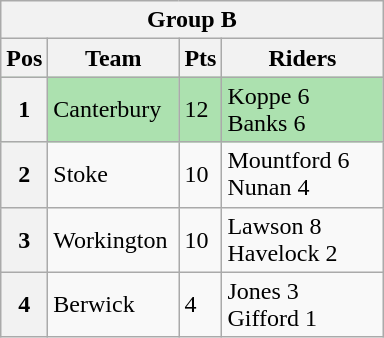<table class="wikitable">
<tr>
<th colspan="4">Group B</th>
</tr>
<tr>
<th width=20>Pos</th>
<th width=80>Team</th>
<th width=20>Pts</th>
<th width=100>Riders</th>
</tr>
<tr style="background:#ACE1AF;">
<th>1</th>
<td>Canterbury</td>
<td>12</td>
<td>Koppe 6<br>Banks 6</td>
</tr>
<tr>
<th>2</th>
<td>Stoke</td>
<td>10</td>
<td>Mountford 6<br>Nunan 4</td>
</tr>
<tr>
<th>3</th>
<td>Workington</td>
<td>10</td>
<td>Lawson 8<br>Havelock 2</td>
</tr>
<tr>
<th>4</th>
<td>Berwick</td>
<td>4</td>
<td>Jones 3<br>Gifford 1</td>
</tr>
</table>
